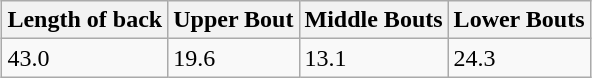<table class="wikitable" style="Margin:auto">
<tr>
<th>Length of back</th>
<th>Upper Bout</th>
<th>Middle Bouts</th>
<th>Lower Bouts</th>
</tr>
<tr>
<td>43.0</td>
<td>19.6</td>
<td>13.1</td>
<td>24.3</td>
</tr>
</table>
